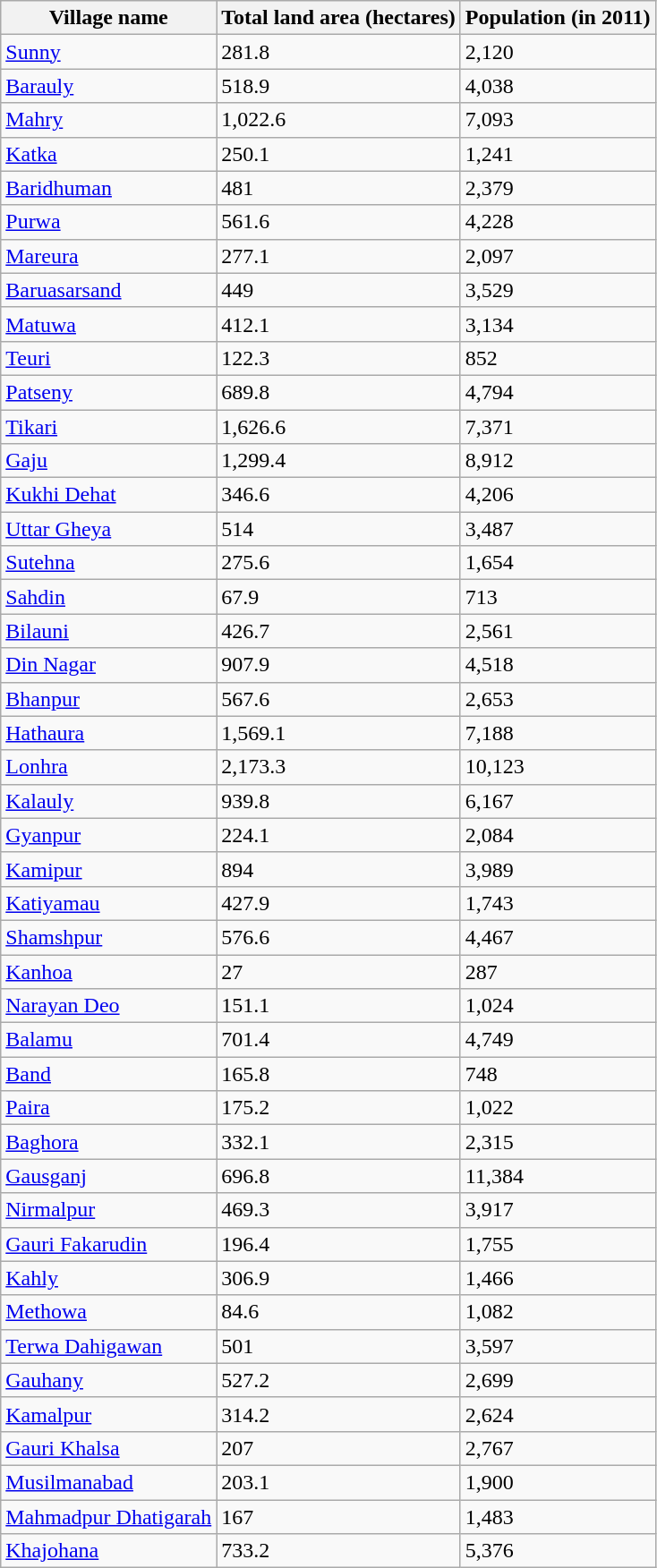<table class="wikitable sortable">
<tr>
<th>Village name</th>
<th>Total land area (hectares)</th>
<th>Population (in 2011)</th>
</tr>
<tr>
<td><a href='#'>Sunny</a></td>
<td>281.8</td>
<td>2,120</td>
</tr>
<tr>
<td><a href='#'>Barauly</a></td>
<td>518.9</td>
<td>4,038</td>
</tr>
<tr>
<td><a href='#'>Mahry</a></td>
<td>1,022.6</td>
<td>7,093</td>
</tr>
<tr>
<td><a href='#'>Katka</a></td>
<td>250.1</td>
<td>1,241</td>
</tr>
<tr>
<td><a href='#'>Baridhuman</a></td>
<td>481</td>
<td>2,379</td>
</tr>
<tr>
<td><a href='#'>Purwa</a></td>
<td>561.6</td>
<td>4,228</td>
</tr>
<tr>
<td><a href='#'>Mareura</a></td>
<td>277.1</td>
<td>2,097</td>
</tr>
<tr>
<td><a href='#'>Baruasarsand</a></td>
<td>449</td>
<td>3,529</td>
</tr>
<tr>
<td><a href='#'>Matuwa</a></td>
<td>412.1</td>
<td>3,134</td>
</tr>
<tr>
<td><a href='#'>Teuri</a></td>
<td>122.3</td>
<td>852</td>
</tr>
<tr>
<td><a href='#'>Patseny</a></td>
<td>689.8</td>
<td>4,794</td>
</tr>
<tr>
<td><a href='#'>Tikari</a></td>
<td>1,626.6</td>
<td>7,371</td>
</tr>
<tr>
<td><a href='#'>Gaju</a></td>
<td>1,299.4</td>
<td>8,912</td>
</tr>
<tr>
<td><a href='#'>Kukhi Dehat</a></td>
<td>346.6</td>
<td>4,206</td>
</tr>
<tr>
<td><a href='#'>Uttar Gheya</a></td>
<td>514</td>
<td>3,487</td>
</tr>
<tr>
<td><a href='#'>Sutehna</a></td>
<td>275.6</td>
<td>1,654</td>
</tr>
<tr>
<td><a href='#'>Sahdin</a></td>
<td>67.9</td>
<td>713</td>
</tr>
<tr>
<td><a href='#'>Bilauni</a></td>
<td>426.7</td>
<td>2,561</td>
</tr>
<tr>
<td><a href='#'>Din Nagar</a></td>
<td>907.9</td>
<td>4,518</td>
</tr>
<tr>
<td><a href='#'>Bhanpur</a></td>
<td>567.6</td>
<td>2,653</td>
</tr>
<tr>
<td><a href='#'>Hathaura</a></td>
<td>1,569.1</td>
<td>7,188</td>
</tr>
<tr>
<td><a href='#'>Lonhra</a></td>
<td>2,173.3</td>
<td>10,123</td>
</tr>
<tr>
<td><a href='#'>Kalauly</a></td>
<td>939.8</td>
<td>6,167</td>
</tr>
<tr>
<td><a href='#'>Gyanpur</a></td>
<td>224.1</td>
<td>2,084</td>
</tr>
<tr>
<td><a href='#'>Kamipur</a></td>
<td>894</td>
<td>3,989</td>
</tr>
<tr>
<td><a href='#'>Katiyamau</a></td>
<td>427.9</td>
<td>1,743</td>
</tr>
<tr>
<td><a href='#'>Shamshpur</a></td>
<td>576.6</td>
<td>4,467</td>
</tr>
<tr>
<td><a href='#'>Kanhoa</a></td>
<td>27</td>
<td>287</td>
</tr>
<tr>
<td><a href='#'>Narayan Deo</a></td>
<td>151.1</td>
<td>1,024</td>
</tr>
<tr>
<td><a href='#'>Balamu</a></td>
<td>701.4</td>
<td>4,749</td>
</tr>
<tr>
<td><a href='#'>Band</a></td>
<td>165.8</td>
<td>748</td>
</tr>
<tr>
<td><a href='#'>Paira</a></td>
<td>175.2</td>
<td>1,022</td>
</tr>
<tr>
<td><a href='#'>Baghora</a></td>
<td>332.1</td>
<td>2,315</td>
</tr>
<tr>
<td><a href='#'>Gausganj</a></td>
<td>696.8</td>
<td>11,384</td>
</tr>
<tr>
<td><a href='#'>Nirmalpur</a></td>
<td>469.3</td>
<td>3,917</td>
</tr>
<tr>
<td><a href='#'>Gauri Fakarudin</a></td>
<td>196.4</td>
<td>1,755</td>
</tr>
<tr>
<td><a href='#'>Kahly</a></td>
<td>306.9</td>
<td>1,466</td>
</tr>
<tr>
<td><a href='#'>Methowa</a></td>
<td>84.6</td>
<td>1,082</td>
</tr>
<tr>
<td><a href='#'>Terwa Dahigawan</a></td>
<td>501</td>
<td>3,597</td>
</tr>
<tr>
<td><a href='#'>Gauhany</a></td>
<td>527.2</td>
<td>2,699</td>
</tr>
<tr>
<td><a href='#'>Kamalpur</a></td>
<td>314.2</td>
<td>2,624</td>
</tr>
<tr>
<td><a href='#'>Gauri Khalsa</a></td>
<td>207</td>
<td>2,767</td>
</tr>
<tr>
<td><a href='#'>Musilmanabad</a></td>
<td>203.1</td>
<td>1,900</td>
</tr>
<tr>
<td><a href='#'>Mahmadpur Dhatigarah</a></td>
<td>167</td>
<td>1,483</td>
</tr>
<tr>
<td><a href='#'>Khajohana</a></td>
<td>733.2</td>
<td>5,376</td>
</tr>
</table>
